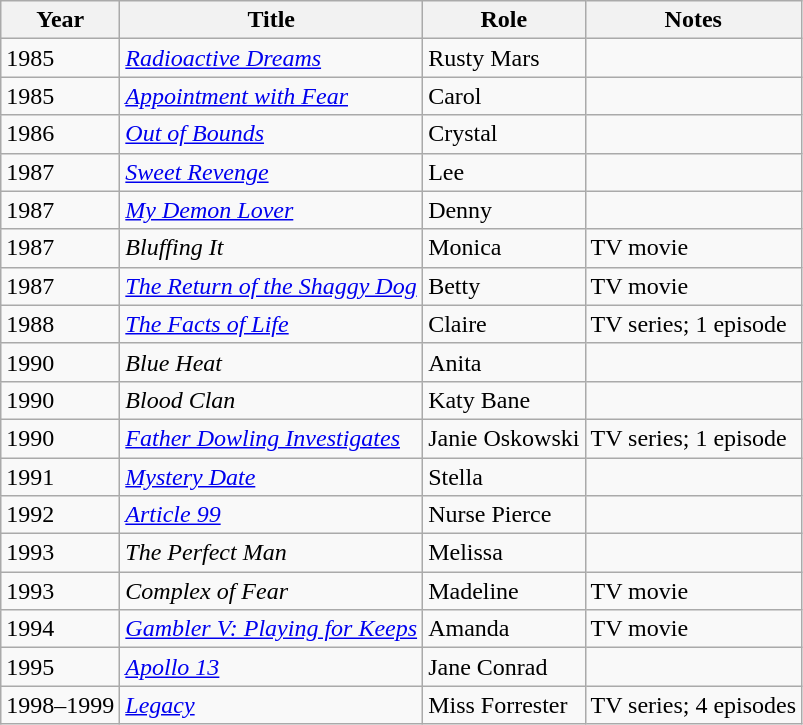<table class="wikitable">
<tr>
<th>Year</th>
<th>Title</th>
<th>Role</th>
<th>Notes</th>
</tr>
<tr>
<td>1985</td>
<td><em><a href='#'>Radioactive Dreams</a></em></td>
<td>Rusty Mars</td>
<td></td>
</tr>
<tr>
<td>1985</td>
<td><em><a href='#'>Appointment with Fear</a></em></td>
<td>Carol</td>
<td></td>
</tr>
<tr>
<td>1986</td>
<td><em><a href='#'>Out of Bounds</a></em></td>
<td>Crystal</td>
<td></td>
</tr>
<tr>
<td>1987</td>
<td><em><a href='#'>Sweet Revenge</a></em></td>
<td>Lee</td>
<td></td>
</tr>
<tr>
<td>1987</td>
<td><em><a href='#'>My Demon Lover</a></em></td>
<td>Denny</td>
<td></td>
</tr>
<tr>
<td>1987</td>
<td><em>Bluffing It</em></td>
<td>Monica</td>
<td>TV movie</td>
</tr>
<tr>
<td>1987</td>
<td><em><a href='#'>The Return of the Shaggy Dog</a></em></td>
<td>Betty</td>
<td>TV movie</td>
</tr>
<tr>
<td>1988</td>
<td><em><a href='#'>The Facts of Life</a></em></td>
<td>Claire</td>
<td>TV series; 1 episode</td>
</tr>
<tr>
<td>1990</td>
<td><em>Blue Heat</em></td>
<td>Anita</td>
<td></td>
</tr>
<tr>
<td>1990</td>
<td><em>Blood Clan</em></td>
<td>Katy Bane</td>
<td></td>
</tr>
<tr>
<td>1990</td>
<td><em><a href='#'>Father Dowling Investigates</a></em></td>
<td>Janie Oskowski</td>
<td>TV series; 1 episode</td>
</tr>
<tr>
<td>1991</td>
<td><em><a href='#'>Mystery Date</a></em></td>
<td>Stella</td>
<td></td>
</tr>
<tr>
<td>1992</td>
<td><em><a href='#'>Article 99</a></em></td>
<td>Nurse Pierce</td>
<td></td>
</tr>
<tr>
<td>1993</td>
<td><em>The Perfect Man</em></td>
<td>Melissa</td>
<td></td>
</tr>
<tr>
<td>1993</td>
<td><em>Complex of Fear</em></td>
<td>Madeline</td>
<td>TV movie</td>
</tr>
<tr>
<td>1994</td>
<td><em><a href='#'>Gambler V: Playing for Keeps</a></em></td>
<td>Amanda</td>
<td>TV movie</td>
</tr>
<tr>
<td>1995</td>
<td><em><a href='#'>Apollo 13</a></em></td>
<td>Jane Conrad</td>
<td></td>
</tr>
<tr>
<td>1998–1999</td>
<td><em><a href='#'>Legacy</a></em></td>
<td>Miss Forrester</td>
<td>TV series; 4 episodes</td>
</tr>
</table>
